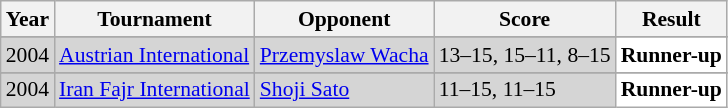<table class="sortable wikitable" style="font-size: 90%;">
<tr>
<th>Year</th>
<th>Tournament</th>
<th>Opponent</th>
<th>Score</th>
<th>Result</th>
</tr>
<tr>
</tr>
<tr style="background:#D5D5D5">
<td align="center">2004</td>
<td align="left"><a href='#'>Austrian International</a></td>
<td align="left"> <a href='#'>Przemyslaw Wacha</a></td>
<td align="left">13–15, 15–11, 8–15</td>
<td style="text-align:left; background:white"> <strong>Runner-up</strong></td>
</tr>
<tr>
</tr>
<tr style="background:#D5D5D5">
<td align="center">2004</td>
<td align="left"><a href='#'>Iran Fajr International</a></td>
<td align="left"> <a href='#'>Shoji Sato</a></td>
<td align="left">11–15, 11–15</td>
<td style="text-align:left; background:white"> <strong>Runner-up</strong></td>
</tr>
</table>
